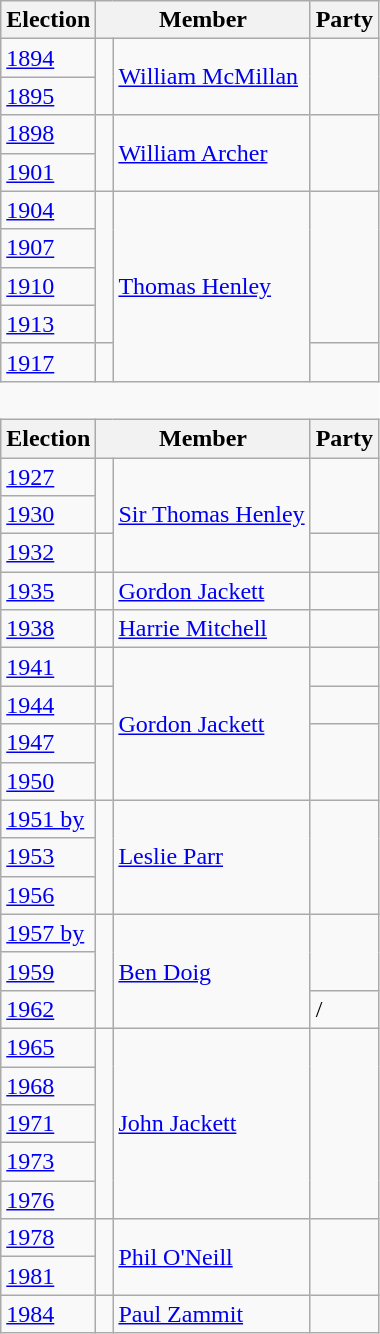<table class="wikitable" style='border-style: none none none none;'>
<tr>
<th>Election</th>
<th colspan="2">Member</th>
<th>Party</th>
</tr>
<tr style="background: #f9f9f9">
<td><a href='#'>1894</a></td>
<td rowspan="2" > </td>
<td rowspan="2"><a href='#'>William McMillan</a></td>
<td rowspan="2"></td>
</tr>
<tr style="background: #f9f9f9">
<td><a href='#'>1895</a></td>
</tr>
<tr style="background: #f9f9f9">
<td><a href='#'>1898</a></td>
<td rowspan="2" > </td>
<td rowspan="2"><a href='#'>William Archer</a></td>
<td rowspan="2"></td>
</tr>
<tr style="background: #f9f9f9">
<td><a href='#'>1901</a></td>
</tr>
<tr style="background: #f9f9f9">
<td><a href='#'>1904</a></td>
<td rowspan="4" > </td>
<td rowspan="5"><a href='#'>Thomas Henley</a></td>
<td rowspan="4"></td>
</tr>
<tr style="background: #f9f9f9">
<td><a href='#'>1907</a></td>
</tr>
<tr style="background: #f9f9f9">
<td><a href='#'>1910</a></td>
</tr>
<tr style="background: #f9f9f9">
<td><a href='#'>1913</a></td>
</tr>
<tr style="background: #f9f9f9">
<td><a href='#'>1917</a></td>
<td> </td>
<td></td>
</tr>
<tr>
<td colspan="4" style='border-style: none none none none;'> </td>
</tr>
<tr>
<th>Election</th>
<th colspan="2">Member</th>
<th>Party</th>
</tr>
<tr style="background: #f9f9f9">
<td><a href='#'>1927</a></td>
<td rowspan="2" > </td>
<td rowspan="3"><a href='#'>Sir Thomas Henley</a></td>
<td rowspan="2"></td>
</tr>
<tr style="background: #f9f9f9">
<td><a href='#'>1930</a></td>
</tr>
<tr style="background: #f9f9f9">
<td><a href='#'>1932</a></td>
<td> </td>
<td></td>
</tr>
<tr style="background: #f9f9f9">
<td><a href='#'>1935</a></td>
<td> </td>
<td><a href='#'>Gordon Jackett</a></td>
<td></td>
</tr>
<tr style="background: #f9f9f9">
<td><a href='#'>1938</a></td>
<td> </td>
<td><a href='#'>Harrie Mitchell</a></td>
<td></td>
</tr>
<tr style="background: #f9f9f9">
<td><a href='#'>1941</a></td>
<td> </td>
<td rowspan="4"><a href='#'>Gordon Jackett</a></td>
<td></td>
</tr>
<tr style="background: #f9f9f9">
<td><a href='#'>1944</a></td>
<td> </td>
<td></td>
</tr>
<tr style="background: #f9f9f9">
<td><a href='#'>1947</a></td>
<td rowspan="2" > </td>
<td rowspan="2"></td>
</tr>
<tr style="background: #f9f9f9">
<td><a href='#'>1950</a></td>
</tr>
<tr style="background: #f9f9f9">
<td><a href='#'>1951 by</a></td>
<td rowspan="3" > </td>
<td rowspan="3"><a href='#'>Leslie Parr</a></td>
<td rowspan="3"></td>
</tr>
<tr style="background: #f9f9f9">
<td><a href='#'>1953</a></td>
</tr>
<tr style="background: #f9f9f9">
<td><a href='#'>1956</a></td>
</tr>
<tr style="background: #f9f9f9">
<td><a href='#'>1957 by</a></td>
<td rowspan="3" > </td>
<td rowspan="3"><a href='#'>Ben Doig</a></td>
<td rowspan="2"></td>
</tr>
<tr style="background: #f9f9f9">
<td><a href='#'>1959</a></td>
</tr>
<tr style="background: #f9f9f9">
<td><a href='#'>1962</a></td>
<td> / </td>
</tr>
<tr style="background: #f9f9f9">
<td><a href='#'>1965</a></td>
<td rowspan="5" > </td>
<td rowspan="5"><a href='#'>John Jackett</a></td>
<td rowspan="5"></td>
</tr>
<tr style="background: #f9f9f9">
<td><a href='#'>1968</a></td>
</tr>
<tr style="background: #f9f9f9">
<td><a href='#'>1971</a></td>
</tr>
<tr style="background: #f9f9f9">
<td><a href='#'>1973</a></td>
</tr>
<tr style="background: #f9f9f9">
<td><a href='#'>1976</a></td>
</tr>
<tr style="background: #f9f9f9">
<td><a href='#'>1978</a></td>
<td rowspan="2" > </td>
<td rowspan="2"><a href='#'>Phil O'Neill</a></td>
<td rowspan="2"></td>
</tr>
<tr style="background: #f9f9f9">
<td><a href='#'>1981</a></td>
</tr>
<tr style="background: #f9f9f9">
<td><a href='#'>1984</a></td>
<td> </td>
<td><a href='#'>Paul Zammit</a></td>
<td></td>
</tr>
</table>
